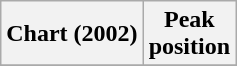<table class="wikitable plainrowheaders" style="text-align:center;">
<tr>
<th scope="col">Chart (2002)</th>
<th scope="col">Peak<br>position</th>
</tr>
<tr>
</tr>
</table>
